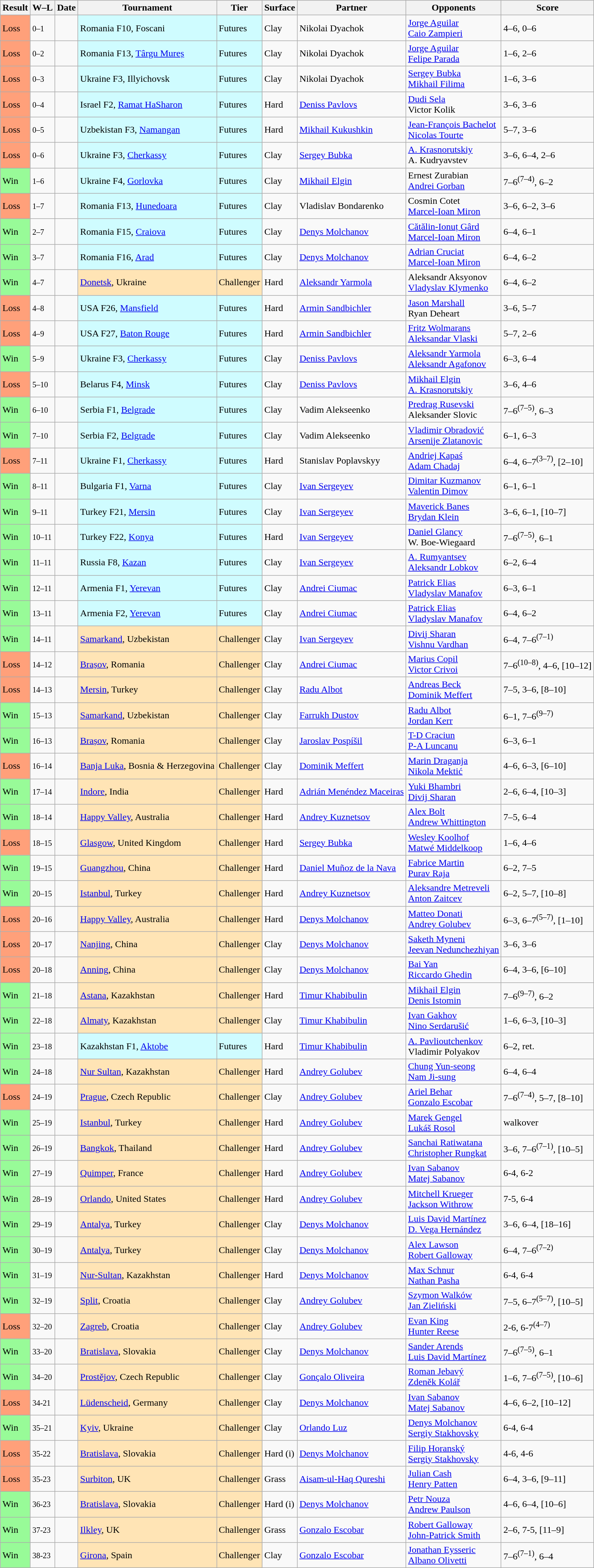<table class="sortable wikitable">
<tr>
<th>Result</th>
<th class="unsortable">W–L</th>
<th>Date</th>
<th>Tournament</th>
<th>Tier</th>
<th>Surface</th>
<th>Partner</th>
<th>Opponents</th>
<th class="unsortable">Score</th>
</tr>
<tr>
<td bgcolor=FFA07A>Loss</td>
<td><small>0–1</small></td>
<td></td>
<td style="background:#cffcff;">Romania F10, Foscani</td>
<td style="background:#cffcff;">Futures</td>
<td>Clay</td>
<td> Nikolai Dyachok</td>
<td> <a href='#'>Jorge Aguilar</a> <br> <a href='#'>Caio Zampieri</a></td>
<td>4–6, 0–6</td>
</tr>
<tr>
<td bgcolor=FFA07A>Loss</td>
<td><small>0–2</small></td>
<td></td>
<td style="background:#cffcff;">Romania F13, <a href='#'>Târgu Mureș</a></td>
<td style="background:#cffcff;">Futures</td>
<td>Clay</td>
<td> Nikolai Dyachok</td>
<td> <a href='#'>Jorge Aguilar</a> <br> <a href='#'>Felipe Parada</a></td>
<td>1–6, 2–6</td>
</tr>
<tr>
<td bgcolor=FFA07A>Loss</td>
<td><small>0–3</small></td>
<td></td>
<td style="background:#cffcff;">Ukraine F3, Illyichovsk</td>
<td style="background:#cffcff;">Futures</td>
<td>Clay</td>
<td> Nikolai Dyachok</td>
<td> <a href='#'>Sergey Bubka</a> <br> <a href='#'>Mikhail Filima</a></td>
<td>1–6, 3–6</td>
</tr>
<tr>
<td bgcolor=FFA07A>Loss</td>
<td><small>0–4</small></td>
<td></td>
<td style="background:#cffcff;">Israel F2, <a href='#'>Ramat HaSharon</a></td>
<td style="background:#cffcff;">Futures</td>
<td>Hard</td>
<td> <a href='#'>Deniss Pavlovs</a></td>
<td> <a href='#'>Dudi Sela</a> <br> Victor Kolik</td>
<td>3–6, 3–6</td>
</tr>
<tr>
<td bgcolor=FFA07A>Loss</td>
<td><small>0–5</small></td>
<td></td>
<td style="background:#cffcff;">Uzbekistan F3, <a href='#'>Namangan</a></td>
<td style="background:#cffcff;">Futures</td>
<td>Hard</td>
<td> <a href='#'>Mikhail Kukushkin</a></td>
<td> <a href='#'>Jean-François Bachelot</a> <br> <a href='#'>Nicolas Tourte</a></td>
<td>5–7, 3–6</td>
</tr>
<tr>
<td bgcolor=FFA07A>Loss</td>
<td><small>0–6</small></td>
<td></td>
<td style="background:#cffcff;">Ukraine F3, <a href='#'>Cherkassy</a></td>
<td style="background:#cffcff;">Futures</td>
<td>Clay</td>
<td> <a href='#'>Sergey Bubka</a></td>
<td> <a href='#'>A. Krasnorutskiy</a> <br> A. Kudryavstev</td>
<td>3–6, 6–4, 2–6</td>
</tr>
<tr>
<td bgcolor=98FB98>Win</td>
<td><small>1–6</small></td>
<td></td>
<td style="background:#cffcff;">Ukraine F4, <a href='#'>Gorlovka</a></td>
<td style="background:#cffcff;">Futures</td>
<td>Clay</td>
<td> <a href='#'>Mikhail Elgin</a></td>
<td> Ernest Zurabian <br> <a href='#'>Andrei Gorban</a></td>
<td>7–6<sup>(7–4)</sup>, 6–2</td>
</tr>
<tr>
<td bgcolor=FFA07A>Loss</td>
<td><small>1–7</small></td>
<td></td>
<td style="background:#cffcff;">Romania F13, <a href='#'>Hunedoara</a></td>
<td style="background:#cffcff;">Futures</td>
<td>Clay</td>
<td> Vladislav Bondarenko</td>
<td> Cosmin Cotet <br> <a href='#'>Marcel-Ioan Miron</a></td>
<td>3–6, 6–2, 3–6</td>
</tr>
<tr>
<td bgcolor=98FB98>Win</td>
<td><small>2–7</small></td>
<td></td>
<td style="background:#cffcff;">Romania F15, <a href='#'>Craiova</a></td>
<td style="background:#cffcff;">Futures</td>
<td>Clay</td>
<td> <a href='#'>Denys Molchanov</a></td>
<td> <a href='#'>Cătălin-Ionuț Gârd</a> <br> <a href='#'>Marcel-Ioan Miron</a></td>
<td>6–4, 6–1</td>
</tr>
<tr>
<td bgcolor=98FB98>Win</td>
<td><small>3–7</small></td>
<td></td>
<td style="background:#cffcff;">Romania F16, <a href='#'>Arad</a></td>
<td style="background:#cffcff;">Futures</td>
<td>Clay</td>
<td> <a href='#'>Denys Molchanov</a></td>
<td> <a href='#'>Adrian Cruciat</a> <br> <a href='#'>Marcel-Ioan Miron</a></td>
<td>6–4, 6–2</td>
</tr>
<tr>
<td bgcolor=98FB98>Win</td>
<td><small>4–7</small></td>
<td></td>
<td style="background:moccasin;"><a href='#'>Donetsk</a>, Ukraine</td>
<td style="background:moccasin;">Challenger</td>
<td>Hard</td>
<td> <a href='#'>Aleksandr Yarmola</a></td>
<td> Aleksandr Aksyonov <br> <a href='#'>Vladyslav Klymenko</a></td>
<td>6–4, 6–2</td>
</tr>
<tr>
<td bgcolor=FFA07A>Loss</td>
<td><small>4–8</small></td>
<td></td>
<td style="background:#cffcff;">USA F26, <a href='#'>Mansfield</a></td>
<td style="background:#cffcff;">Futures</td>
<td>Hard</td>
<td> <a href='#'>Armin Sandbichler</a></td>
<td> <a href='#'>Jason Marshall</a> <br> Ryan Deheart</td>
<td>3–6, 5–7</td>
</tr>
<tr>
<td bgcolor=FFA07A>Loss</td>
<td><small>4–9</small></td>
<td></td>
<td style="background:#cffcff;">USA F27, <a href='#'>Baton Rouge</a></td>
<td style="background:#cffcff;">Futures</td>
<td>Hard</td>
<td> <a href='#'>Armin Sandbichler</a></td>
<td> <a href='#'>Fritz Wolmarans</a> <br> <a href='#'>Aleksandar Vlaski</a></td>
<td>5–7, 2–6</td>
</tr>
<tr>
<td bgcolor=98FB98>Win</td>
<td><small>5–9</small></td>
<td></td>
<td style="background:#cffcff;">Ukraine F3, <a href='#'>Cherkassy</a></td>
<td style="background:#cffcff;">Futures</td>
<td>Clay</td>
<td> <a href='#'>Deniss Pavlovs</a></td>
<td> <a href='#'>Aleksandr Yarmola</a> <br> <a href='#'>Aleksandr Agafonov</a></td>
<td>6–3, 6–4</td>
</tr>
<tr>
<td bgcolor=FFA07A>Loss</td>
<td><small>5–10</small></td>
<td></td>
<td style="background:#cffcff;">Belarus F4, <a href='#'>Minsk</a></td>
<td style="background:#cffcff;">Futures</td>
<td>Clay</td>
<td> <a href='#'>Deniss Pavlovs</a></td>
<td> <a href='#'>Mikhail Elgin</a> <br> <a href='#'>A. Krasnorutskiy</a></td>
<td>3–6, 4–6</td>
</tr>
<tr>
<td bgcolor=98FB98>Win</td>
<td><small>6–10</small></td>
<td></td>
<td style="background:#cffcff;">Serbia F1, <a href='#'>Belgrade</a></td>
<td style="background:#cffcff;">Futures</td>
<td>Clay</td>
<td> Vadim Alekseenko</td>
<td> <a href='#'>Predrag Rusevski</a> <br> Aleksander Slovic</td>
<td>7–6<sup>(7–5)</sup>, 6–3</td>
</tr>
<tr>
<td bgcolor=98FB98>Win</td>
<td><small>7–10</small></td>
<td></td>
<td style="background:#cffcff;">Serbia F2, <a href='#'>Belgrade</a></td>
<td style="background:#cffcff;">Futures</td>
<td>Clay</td>
<td> Vadim Alekseenko</td>
<td> <a href='#'>Vladimir Obradović</a> <br> <a href='#'>Arsenije Zlatanovic</a></td>
<td>6–1, 6–3</td>
</tr>
<tr>
<td bgcolor=FFA07A>Loss</td>
<td><small>7–11</small></td>
<td></td>
<td style="background:#cffcff;">Ukraine F1, <a href='#'>Cherkassy</a></td>
<td style="background:#cffcff;">Futures</td>
<td>Hard</td>
<td> Stanislav Poplavskyy</td>
<td> <a href='#'>Andriej Kapaś</a> <br> <a href='#'>Adam Chadaj</a></td>
<td>6–4, 6–7<sup>(3–7)</sup>, [2–10]</td>
</tr>
<tr>
<td bgcolor=98FB98>Win</td>
<td><small>8–11</small></td>
<td></td>
<td style="background:#cffcff;">Bulgaria F1, <a href='#'>Varna</a></td>
<td style="background:#cffcff;">Futures</td>
<td>Clay</td>
<td> <a href='#'>Ivan Sergeyev</a></td>
<td> <a href='#'>Dimitar Kuzmanov</a> <br> <a href='#'>Valentin Dimov</a></td>
<td>6–1, 6–1</td>
</tr>
<tr>
<td bgcolor=98FB98>Win</td>
<td><small>9–11</small></td>
<td></td>
<td style="background:#cffcff;">Turkey F21, <a href='#'>Mersin</a></td>
<td style="background:#cffcff;">Futures</td>
<td>Clay</td>
<td> <a href='#'>Ivan Sergeyev</a></td>
<td> <a href='#'>Maverick Banes</a> <br> <a href='#'>Brydan Klein</a></td>
<td>3–6, 6–1, [10–7]</td>
</tr>
<tr>
<td bgcolor=98FB98>Win</td>
<td><small>10–11</small></td>
<td></td>
<td style="background:#cffcff;">Turkey F22, <a href='#'>Konya</a></td>
<td style="background:#cffcff;">Futures</td>
<td>Hard</td>
<td> <a href='#'>Ivan Sergeyev</a></td>
<td> <a href='#'>Daniel Glancy</a> <br> W. Boe-Wiegaard</td>
<td>7–6<sup>(7–5)</sup>, 6–1</td>
</tr>
<tr>
<td bgcolor=98FB98>Win</td>
<td><small>11–11</small></td>
<td></td>
<td style="background:#cffcff;">Russia F8, <a href='#'>Kazan</a></td>
<td style="background:#cffcff;">Futures</td>
<td>Clay</td>
<td> <a href='#'>Ivan Sergeyev</a></td>
<td> <a href='#'>A. Rumyantsev</a> <br> <a href='#'>Aleksandr Lobkov</a></td>
<td>6–2, 6–4</td>
</tr>
<tr>
<td bgcolor=98FB98>Win</td>
<td><small>12–11</small></td>
<td></td>
<td style="background:#cffcff;">Armenia F1, <a href='#'>Yerevan</a></td>
<td style="background:#cffcff;">Futures</td>
<td>Clay</td>
<td> <a href='#'>Andrei Ciumac</a></td>
<td> <a href='#'>Patrick Elias</a> <br> <a href='#'>Vladyslav Manafov</a></td>
<td>6–3, 6–1</td>
</tr>
<tr>
<td bgcolor=98FB98>Win</td>
<td><small>13–11</small></td>
<td></td>
<td style="background:#cffcff;">Armenia F2, <a href='#'>Yerevan</a></td>
<td style="background:#cffcff;">Futures</td>
<td>Clay</td>
<td> <a href='#'>Andrei Ciumac</a></td>
<td> <a href='#'>Patrick Elias</a> <br> <a href='#'>Vladyslav Manafov</a></td>
<td>6–4, 6–2</td>
</tr>
<tr>
<td bgcolor=98FB98>Win</td>
<td><small>14–11</small></td>
<td></td>
<td style="background:moccasin;"><a href='#'>Samarkand</a>, Uzbekistan</td>
<td style="background:moccasin;">Challenger</td>
<td>Clay</td>
<td> <a href='#'>Ivan Sergeyev</a></td>
<td> <a href='#'>Divij Sharan</a><br> <a href='#'>Vishnu Vardhan</a></td>
<td>6–4, 7–6<sup>(7–1)</sup></td>
</tr>
<tr>
<td bgcolor=FFA07A>Loss</td>
<td><small>14–12</small></td>
<td></td>
<td style="background:moccasin;"><a href='#'>Brașov</a>, Romania</td>
<td style="background:moccasin;">Challenger</td>
<td>Clay</td>
<td> <a href='#'>Andrei Ciumac</a></td>
<td> <a href='#'>Marius Copil</a><br> <a href='#'>Victor Crivoi</a></td>
<td>7–6<sup>(10–8)</sup>, 4–6, [10–12]</td>
</tr>
<tr>
<td bgcolor=FFA07A>Loss</td>
<td><small>14–13</small></td>
<td></td>
<td style="background:moccasin;"><a href='#'>Mersin</a>, Turkey</td>
<td style="background:moccasin;">Challenger</td>
<td>Clay</td>
<td> <a href='#'>Radu Albot</a></td>
<td> <a href='#'>Andreas Beck</a><br> <a href='#'>Dominik Meffert</a></td>
<td>7–5, 3–6, [8–10]</td>
</tr>
<tr>
<td bgcolor=98FB98>Win</td>
<td><small>15–13</small></td>
<td></td>
<td style="background:moccasin;"><a href='#'>Samarkand</a>, Uzbekistan</td>
<td style="background:moccasin;">Challenger</td>
<td>Clay</td>
<td> <a href='#'>Farrukh Dustov</a></td>
<td> <a href='#'>Radu Albot</a><br> <a href='#'>Jordan Kerr</a></td>
<td>6–1, 7–6<sup>(9–7)</sup></td>
</tr>
<tr>
<td bgcolor=98FB98>Win</td>
<td><small>16–13</small></td>
<td></td>
<td style="background:moccasin;"><a href='#'>Brașov</a>, Romania</td>
<td style="background:moccasin;">Challenger</td>
<td>Clay</td>
<td> <a href='#'>Jaroslav Pospíšil</a></td>
<td> <a href='#'>T-D Craciun</a><br> <a href='#'>P-A Luncanu</a></td>
<td>6–3, 6–1</td>
</tr>
<tr>
<td bgcolor=FFA07A>Loss</td>
<td><small>16–14</small></td>
<td></td>
<td style="background:moccasin;"><a href='#'>Banja Luka</a>, Bosnia & Herzegovina</td>
<td style="background:moccasin;">Challenger</td>
<td>Clay</td>
<td> <a href='#'>Dominik Meffert</a></td>
<td> <a href='#'>Marin Draganja</a><br> <a href='#'>Nikola Mektić</a></td>
<td>4–6, 6–3, [6–10]</td>
</tr>
<tr>
<td bgcolor=98FB98>Win</td>
<td><small>17–14</small></td>
<td></td>
<td style="background:moccasin;"><a href='#'>Indore</a>, India</td>
<td style="background:moccasin;">Challenger</td>
<td>Hard</td>
<td> <a href='#'>Adrián Menéndez Maceiras</a></td>
<td> <a href='#'>Yuki Bhambri</a><br> <a href='#'>Divij Sharan</a></td>
<td>2–6, 6–4, [10–3]</td>
</tr>
<tr>
<td bgcolor=98FB98>Win</td>
<td><small>18–14</small></td>
<td></td>
<td style="background:moccasin;"><a href='#'>Happy Valley</a>, Australia</td>
<td style="background:moccasin;">Challenger</td>
<td>Hard</td>
<td> <a href='#'>Andrey Kuznetsov</a></td>
<td> <a href='#'>Alex Bolt</a><br> <a href='#'>Andrew Whittington</a></td>
<td>7–5, 6–4</td>
</tr>
<tr>
<td bgcolor=FFA07A>Loss</td>
<td><small>18–15</small></td>
<td></td>
<td style="background:moccasin;"><a href='#'>Glasgow</a>, United Kingdom</td>
<td style="background:moccasin;">Challenger</td>
<td>Hard</td>
<td> <a href='#'>Sergey Bubka</a></td>
<td> <a href='#'>Wesley Koolhof</a><br> <a href='#'>Matwé Middelkoop</a></td>
<td>1–6, 4–6</td>
</tr>
<tr>
<td bgcolor=98FB98>Win</td>
<td><small>19–15</small></td>
<td></td>
<td style="background:moccasin;"><a href='#'>Guangzhou</a>, China</td>
<td style="background:moccasin;">Challenger</td>
<td>Hard</td>
<td> <a href='#'>Daniel Muñoz de la Nava</a></td>
<td> <a href='#'>Fabrice Martin</a><br> <a href='#'>Purav Raja</a></td>
<td>6–2, 7–5</td>
</tr>
<tr>
<td bgcolor=98FB98>Win</td>
<td><small>20–15</small></td>
<td></td>
<td style="background:moccasin;"><a href='#'>Istanbul</a>, Turkey</td>
<td style="background:moccasin;">Challenger</td>
<td>Hard</td>
<td> <a href='#'>Andrey Kuznetsov</a></td>
<td> <a href='#'>Aleksandre Metreveli</a><br> <a href='#'>Anton Zaitcev</a></td>
<td>6–2, 5–7, [10–8]</td>
</tr>
<tr>
<td bgcolor=FFA07A>Loss</td>
<td><small>20–16</small></td>
<td></td>
<td style="background:moccasin;"><a href='#'>Happy Valley</a>, Australia</td>
<td style="background:moccasin;">Challenger</td>
<td>Hard</td>
<td> <a href='#'>Denys Molchanov</a></td>
<td> <a href='#'>Matteo Donati</a><br> <a href='#'>Andrey Golubev</a></td>
<td>6–3, 6–7<sup>(5–7)</sup>, [1–10]</td>
</tr>
<tr>
<td bgcolor=FFA07A>Loss</td>
<td><small>20–17</small></td>
<td></td>
<td style="background:moccasin;"><a href='#'>Nanjing</a>, China</td>
<td style="background:moccasin;">Challenger</td>
<td>Clay</td>
<td> <a href='#'>Denys Molchanov</a></td>
<td> <a href='#'>Saketh Myneni</a><br> <a href='#'>Jeevan Nedunchezhiyan</a></td>
<td>3–6, 3–6</td>
</tr>
<tr>
<td bgcolor=FFA07A>Loss</td>
<td><small>20–18</small></td>
<td></td>
<td style="background:moccasin;"><a href='#'>Anning</a>, China</td>
<td style="background:moccasin;">Challenger</td>
<td>Clay</td>
<td> <a href='#'>Denys Molchanov</a></td>
<td> <a href='#'>Bai Yan</a><br> <a href='#'>Riccardo Ghedin</a></td>
<td>6–4, 3–6, [6–10]</td>
</tr>
<tr>
<td bgcolor=98FB98>Win</td>
<td><small>21–18</small></td>
<td></td>
<td style="background:moccasin;"><a href='#'>Astana</a>, Kazakhstan</td>
<td style="background:moccasin;">Challenger</td>
<td>Hard</td>
<td> <a href='#'>Timur Khabibulin</a></td>
<td> <a href='#'>Mikhail Elgin</a><br> <a href='#'>Denis Istomin</a></td>
<td>7–6<sup>(9–7)</sup>, 6–2</td>
</tr>
<tr>
<td bgcolor=98FB98>Win</td>
<td><small>22–18</small></td>
<td></td>
<td style="background:moccasin;"><a href='#'>Almaty</a>, Kazakhstan</td>
<td style="background:moccasin;">Challenger</td>
<td>Clay</td>
<td> <a href='#'>Timur Khabibulin</a></td>
<td> <a href='#'>Ivan Gakhov</a><br> <a href='#'>Nino Serdarušić</a></td>
<td>1–6, 6–3, [10–3]</td>
</tr>
<tr>
<td bgcolor=98FB98>Win</td>
<td><small>23–18</small></td>
<td></td>
<td style="background:#cffcff;">Kazakhstan F1, <a href='#'>Aktobe</a></td>
<td style="background:#cffcff;">Futures</td>
<td>Hard</td>
<td> <a href='#'>Timur Khabibulin</a></td>
<td> <a href='#'>A. Pavlioutchenkov</a><br> Vladimir Polyakov</td>
<td>6–2, ret.</td>
</tr>
<tr>
<td bgcolor=98FB98>Win</td>
<td><small>24–18</small></td>
<td></td>
<td style="background:moccasin;"><a href='#'>Nur Sultan</a>, Kazakhstan</td>
<td style="background:moccasin;">Challenger</td>
<td>Hard</td>
<td> <a href='#'>Andrey Golubev</a></td>
<td> <a href='#'>Chung Yun-seong</a> <br>  <a href='#'>Nam Ji-sung</a></td>
<td>6–4, 6–4</td>
</tr>
<tr>
<td bgcolor=FFA07A>Loss</td>
<td><small>24–19</small></td>
<td></td>
<td style="background:moccasin;"><a href='#'>Prague</a>, Czech Republic</td>
<td style="background:moccasin;">Challenger</td>
<td>Clay</td>
<td> <a href='#'>Andrey Golubev</a></td>
<td> <a href='#'>Ariel Behar</a><br> <a href='#'>Gonzalo Escobar</a></td>
<td>7–6<sup>(7–4)</sup>, 5–7, [8–10]</td>
</tr>
<tr>
<td bgcolor=98FB98>Win</td>
<td><small>25–19</small></td>
<td></td>
<td style="background:moccasin;"><a href='#'>Istanbul</a>, Turkey</td>
<td style="background:moccasin;">Challenger</td>
<td>Hard</td>
<td> <a href='#'>Andrey Golubev</a></td>
<td> <a href='#'>Marek Gengel</a> <br>  <a href='#'>Lukáš Rosol</a></td>
<td>walkover</td>
</tr>
<tr>
<td bgcolor=98FB98>Win</td>
<td><small>26–19</small></td>
<td></td>
<td style="background:moccasin;"><a href='#'>Bangkok</a>, Thailand</td>
<td style="background:moccasin;">Challenger</td>
<td>Hard</td>
<td> <a href='#'>Andrey Golubev</a></td>
<td> <a href='#'>Sanchai Ratiwatana</a><br> <a href='#'>Christopher Rungkat</a></td>
<td>3–6, 7–6<sup>(7–1)</sup>, [10–5]</td>
</tr>
<tr>
<td bgcolor=98FB98>Win</td>
<td><small>27–19</small></td>
<td></td>
<td style="background:moccasin;"><a href='#'>Quimper</a>, France</td>
<td style="background:moccasin;">Challenger</td>
<td>Hard</td>
<td> <a href='#'>Andrey Golubev</a></td>
<td> <a href='#'>Ivan Sabanov</a><br> <a href='#'>Matej Sabanov</a></td>
<td>6-4, 6-2</td>
</tr>
<tr>
<td bgcolor=98FB98>Win</td>
<td><small>28–19</small></td>
<td></td>
<td style="background:moccasin;"><a href='#'>Orlando</a>, United States</td>
<td style="background:moccasin;">Challenger</td>
<td>Hard</td>
<td> <a href='#'>Andrey Golubev</a></td>
<td> <a href='#'>Mitchell Krueger</a><br> <a href='#'>Jackson Withrow</a></td>
<td>7-5, 6-4</td>
</tr>
<tr>
<td bgcolor=98FB98>Win</td>
<td><small>29–19</small></td>
<td></td>
<td style="background:moccasin;"><a href='#'>Antalya</a>, Turkey</td>
<td style="background:moccasin;">Challenger</td>
<td>Clay</td>
<td> <a href='#'>Denys Molchanov</a></td>
<td> <a href='#'>Luis David Martínez</a><br> <a href='#'>D. Vega Hernández</a></td>
<td>3–6, 6–4, [18–16]</td>
</tr>
<tr>
<td bgcolor=98FB98>Win</td>
<td><small>30–19</small></td>
<td></td>
<td style="background:moccasin;"><a href='#'>Antalya</a>, Turkey</td>
<td style="background:moccasin;">Challenger</td>
<td>Clay</td>
<td> <a href='#'>Denys Molchanov</a></td>
<td> <a href='#'>Alex Lawson</a><br><a href='#'>Robert Galloway</a></td>
<td>6–4, 7–6<sup>(7–2)</sup></td>
</tr>
<tr>
<td bgcolor=98FB98>Win</td>
<td><small>31–19</small></td>
<td></td>
<td style="background:moccasin;"><a href='#'>Nur-Sultan</a>, Kazakhstan</td>
<td style="background:moccasin;">Challenger</td>
<td>Hard</td>
<td> <a href='#'>Denys Molchanov</a></td>
<td> <a href='#'>Max Schnur</a><br> <a href='#'>Nathan Pasha</a></td>
<td>6-4, 6-4</td>
</tr>
<tr>
<td bgcolor=98FB98>Win</td>
<td><small>32–19</small></td>
<td></td>
<td style="background:moccasin;"><a href='#'>Split</a>, Croatia</td>
<td style="background:moccasin;">Challenger</td>
<td>Clay</td>
<td> <a href='#'>Andrey Golubev</a></td>
<td> <a href='#'>Szymon Walków</a><br> <a href='#'>Jan Zieliński</a></td>
<td>7–5, 6–7<sup>(5–7)</sup>, [10–5]</td>
</tr>
<tr>
<td bgcolor=FFA07A>Loss</td>
<td><small>32–20</small></td>
<td></td>
<td style="background:moccasin;"><a href='#'>Zagreb</a>, Croatia</td>
<td style="background:moccasin;">Challenger</td>
<td>Clay</td>
<td> <a href='#'>Andrey Golubev</a></td>
<td> <a href='#'>Evan King</a><br> <a href='#'>Hunter Reese</a></td>
<td>2-6, 6-7<sup>(4–7)</sup></td>
</tr>
<tr>
<td bgcolor=98FB98>Win</td>
<td><small>33–20</small></td>
<td></td>
<td style="background:moccasin;"><a href='#'>Bratislava</a>, Slovakia</td>
<td style="background:moccasin;">Challenger</td>
<td>Clay</td>
<td> <a href='#'>Denys Molchanov</a></td>
<td> <a href='#'>Sander Arends</a><br> <a href='#'>Luis David Martínez</a></td>
<td>7–6<sup>(7–5)</sup>, 6–1</td>
</tr>
<tr>
<td bgcolor=98FB98>Win</td>
<td><small>34–20</small></td>
<td></td>
<td style="background:moccasin;"><a href='#'>Prostějov</a>, Czech Republic</td>
<td style="background:moccasin;">Challenger</td>
<td>Clay</td>
<td> <a href='#'>Gonçalo Oliveira</a></td>
<td> <a href='#'>Roman Jebavý</a><br> <a href='#'>Zdeněk Kolář</a></td>
<td>1–6, 7–6<sup>(7–5)</sup>, [10–6]</td>
</tr>
<tr>
<td bgcolor=ffa07a>Loss</td>
<td><small>34-21</small></td>
<td><a href='#'></a></td>
<td style="background:moccasin;"><a href='#'>Lüdenscheid</a>, Germany</td>
<td style="background:moccasin;">Challenger</td>
<td>Clay</td>
<td> <a href='#'>Denys Molchanov</a></td>
<td> <a href='#'>Ivan Sabanov</a><br> <a href='#'>Matej Sabanov</a></td>
<td>4–6, 6–2, [10–12]</td>
</tr>
<tr>
<td bgcolor=98FB98>Win</td>
<td><small>35–21</small></td>
<td></td>
<td style="background:moccasin;"><a href='#'>Kyiv</a>, Ukraine</td>
<td style="background:moccasin;">Challenger</td>
<td>Clay</td>
<td> <a href='#'>Orlando Luz</a></td>
<td> <a href='#'>Denys Molchanov</a><br> <a href='#'>Sergiy Stakhovsky</a></td>
<td>6-4, 6-4</td>
</tr>
<tr>
<td bgcolor=ffa07a>Loss</td>
<td><small>35-22</small></td>
<td><a href='#'></a></td>
<td style="background:moccasin;"><a href='#'>Bratislava</a>, Slovakia</td>
<td style="background:moccasin;">Challenger</td>
<td>Hard (i)</td>
<td> <a href='#'>Denys Molchanov</a></td>
<td> <a href='#'>Filip Horanský</a><br> <a href='#'>Sergiy Stakhovsky</a></td>
<td>4-6, 4-6</td>
</tr>
<tr>
<td bgcolor=ffa07a>Loss</td>
<td><small>35-23</small></td>
<td><a href='#'></a></td>
<td style="background:moccasin;"><a href='#'>Surbiton</a>, UK</td>
<td style="background:moccasin;">Challenger</td>
<td>Grass</td>
<td> <a href='#'>Aisam-ul-Haq Qureshi</a></td>
<td> <a href='#'>Julian Cash</a><br> <a href='#'>Henry Patten</a></td>
<td>6–4, 3–6, [9–11]</td>
</tr>
<tr>
<td bgcolor=98fb98>Win</td>
<td><small>36-23</small></td>
<td><a href='#'></a></td>
<td style="background:moccasin;"><a href='#'>Bratislava</a>, Slovakia</td>
<td style="background:moccasin;">Challenger</td>
<td>Hard (i)</td>
<td> <a href='#'>Denys Molchanov</a></td>
<td> <a href='#'>Petr Nouza</a><br> <a href='#'>Andrew Paulson</a></td>
<td>4–6, 6–4, [10–6]</td>
</tr>
<tr>
<td bgcolor=98fb98>Win</td>
<td><small>37-23</small></td>
<td><a href='#'></a></td>
<td style="background:moccasin;"><a href='#'>Ilkley</a>, UK</td>
<td style="background:moccasin;">Challenger</td>
<td>Grass</td>
<td> <a href='#'>Gonzalo Escobar</a></td>
<td> <a href='#'>Robert Galloway</a><br> <a href='#'>John-Patrick Smith</a></td>
<td>2–6, 7-5, [11–9]</td>
</tr>
<tr>
<td bgcolor=98fb98>Win</td>
<td><small>38-23</small></td>
<td><a href='#'></a></td>
<td style="background:moccasin;"><a href='#'>Girona</a>, Spain</td>
<td style="background:moccasin;">Challenger</td>
<td>Clay</td>
<td> <a href='#'>Gonzalo Escobar</a></td>
<td> <a href='#'>Jonathan Eysseric</a><br> <a href='#'>Albano Olivetti</a></td>
<td>7–6<sup>(7–1)</sup>, 6–4</td>
</tr>
</table>
